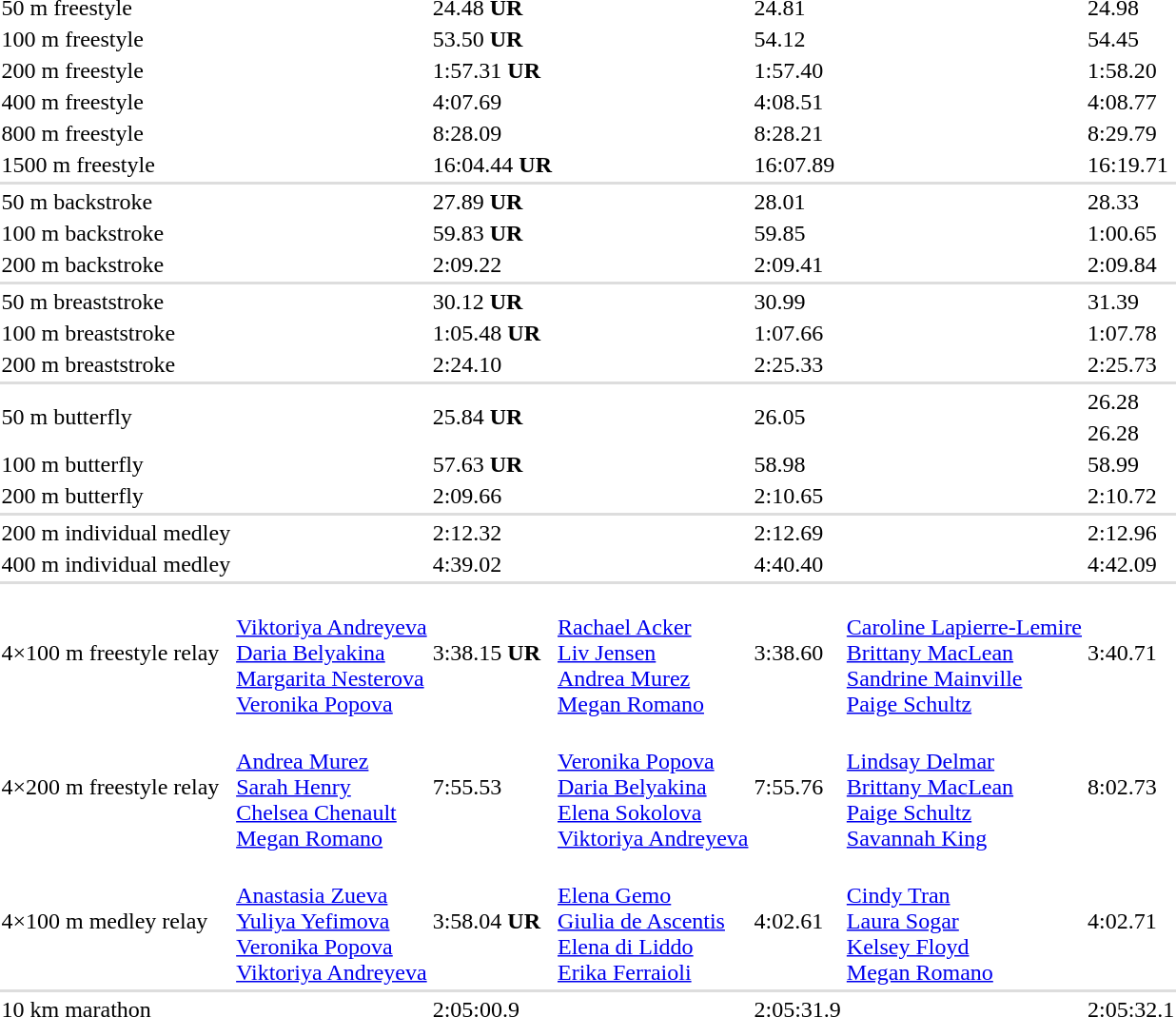<table>
<tr>
<td>50 m freestyle<br></td>
<td></td>
<td>24.48 <strong>UR</strong></td>
<td></td>
<td>24.81</td>
<td></td>
<td>24.98</td>
</tr>
<tr>
<td>100 m freestyle<br></td>
<td></td>
<td>53.50 <strong>UR</strong></td>
<td></td>
<td>54.12</td>
<td></td>
<td>54.45</td>
</tr>
<tr>
<td>200 m freestyle<br></td>
<td></td>
<td>1:57.31 <strong>UR</strong></td>
<td></td>
<td>1:57.40</td>
<td></td>
<td>1:58.20</td>
</tr>
<tr>
<td>400 m freestyle<br></td>
<td></td>
<td>4:07.69</td>
<td></td>
<td>4:08.51</td>
<td></td>
<td>4:08.77</td>
</tr>
<tr>
<td>800 m freestyle<br></td>
<td></td>
<td>8:28.09</td>
<td></td>
<td>8:28.21</td>
<td></td>
<td>8:29.79</td>
</tr>
<tr>
<td>1500 m freestyle<br></td>
<td></td>
<td>16:04.44 <strong>UR</strong></td>
<td></td>
<td>16:07.89</td>
<td></td>
<td>16:19.71</td>
</tr>
<tr bgcolor=#DDDDDD>
<td colspan=7></td>
</tr>
<tr>
<td>50 m backstroke<br></td>
<td></td>
<td>27.89 <strong>UR</strong></td>
<td></td>
<td>28.01</td>
<td></td>
<td>28.33</td>
</tr>
<tr>
<td>100 m backstroke<br></td>
<td></td>
<td>59.83 <strong>UR</strong></td>
<td></td>
<td>59.85</td>
<td></td>
<td>1:00.65</td>
</tr>
<tr>
<td>200 m backstroke<br></td>
<td></td>
<td>2:09.22</td>
<td></td>
<td>2:09.41</td>
<td></td>
<td>2:09.84</td>
</tr>
<tr bgcolor=#DDDDDD>
<td colspan=7></td>
</tr>
<tr>
<td>50 m breaststroke<br></td>
<td></td>
<td>30.12 <strong>UR</strong></td>
<td></td>
<td>30.99</td>
<td></td>
<td>31.39</td>
</tr>
<tr>
<td>100 m breaststroke<br></td>
<td></td>
<td>1:05.48 <strong>UR</strong></td>
<td></td>
<td>1:07.66</td>
<td></td>
<td>1:07.78</td>
</tr>
<tr>
<td>200 m breaststroke<br></td>
<td></td>
<td>2:24.10</td>
<td></td>
<td>2:25.33</td>
<td></td>
<td>2:25.73</td>
</tr>
<tr bgcolor=#DDDDDD>
<td colspan=7></td>
</tr>
<tr>
<td rowspan="2">50 m butterfly<br></td>
<td rowspan="2"></td>
<td rowspan="2">25.84 <strong>UR</strong></td>
<td rowspan="2"></td>
<td rowspan="2">26.05</td>
<td></td>
<td>26.28</td>
</tr>
<tr>
<td></td>
<td>26.28</td>
</tr>
<tr>
<td>100 m butterfly<br></td>
<td></td>
<td>57.63 <strong>UR</strong></td>
<td></td>
<td>58.98</td>
<td></td>
<td>58.99</td>
</tr>
<tr>
<td>200 m butterfly<br></td>
<td></td>
<td>2:09.66</td>
<td></td>
<td>2:10.65</td>
<td></td>
<td>2:10.72</td>
</tr>
<tr bgcolor=#DDDDDD>
<td colspan=7></td>
</tr>
<tr>
<td>200 m individual medley<br></td>
<td></td>
<td>2:12.32</td>
<td></td>
<td>2:12.69</td>
<td></td>
<td>2:12.96</td>
</tr>
<tr>
<td>400 m individual medley<br></td>
<td></td>
<td>4:39.02</td>
<td></td>
<td>4:40.40</td>
<td></td>
<td>4:42.09</td>
</tr>
<tr bgcolor=#DDDDDD>
<td colspan=7></td>
</tr>
<tr>
<td>4×100 m freestyle relay<br></td>
<td><br><a href='#'>Viktoriya Andreyeva</a><br><a href='#'>Daria Belyakina</a><br><a href='#'>Margarita Nesterova</a><br><a href='#'>Veronika Popova</a></td>
<td>3:38.15 <strong>UR</strong></td>
<td><br><a href='#'>Rachael Acker</a><br><a href='#'>Liv Jensen</a><br><a href='#'>Andrea Murez</a><br><a href='#'>Megan Romano</a></td>
<td>3:38.60</td>
<td><br><a href='#'>Caroline Lapierre-Lemire</a><br><a href='#'>Brittany MacLean</a><br><a href='#'>Sandrine Mainville</a><br><a href='#'>Paige Schultz</a></td>
<td>3:40.71</td>
</tr>
<tr>
<td>4×200 m freestyle relay<br></td>
<td><br><a href='#'>Andrea Murez</a><br><a href='#'>Sarah Henry</a><br><a href='#'>Chelsea Chenault</a><br><a href='#'>Megan Romano</a></td>
<td>7:55.53</td>
<td><br><a href='#'>Veronika Popova</a><br><a href='#'>Daria Belyakina</a><br><a href='#'>Elena Sokolova</a><br><a href='#'>Viktoriya Andreyeva</a></td>
<td>7:55.76</td>
<td><br><a href='#'>Lindsay Delmar</a><br><a href='#'>Brittany MacLean</a><br><a href='#'>Paige Schultz</a><br><a href='#'>Savannah King</a></td>
<td>8:02.73</td>
</tr>
<tr>
<td>4×100 m medley relay<br></td>
<td><br><a href='#'>Anastasia Zueva</a><br><a href='#'>Yuliya Yefimova</a><br><a href='#'>Veronika Popova</a><br><a href='#'>Viktoriya Andreyeva</a></td>
<td>3:58.04 <strong>UR</strong></td>
<td><br><a href='#'>Elena Gemo</a><br><a href='#'>Giulia de Ascentis</a><br><a href='#'>Elena di Liddo</a><br><a href='#'>Erika Ferraioli</a></td>
<td>4:02.61</td>
<td><br><a href='#'>Cindy Tran</a><br><a href='#'>Laura Sogar</a><br><a href='#'>Kelsey Floyd</a><br><a href='#'>Megan Romano</a></td>
<td>4:02.71</td>
</tr>
<tr bgcolor=#DDDDDD>
<td colspan=7></td>
</tr>
<tr>
<td>10 km marathon<br></td>
<td></td>
<td>2:05:00.9</td>
<td></td>
<td>2:05:31.9</td>
<td></td>
<td>2:05:32.1</td>
</tr>
</table>
